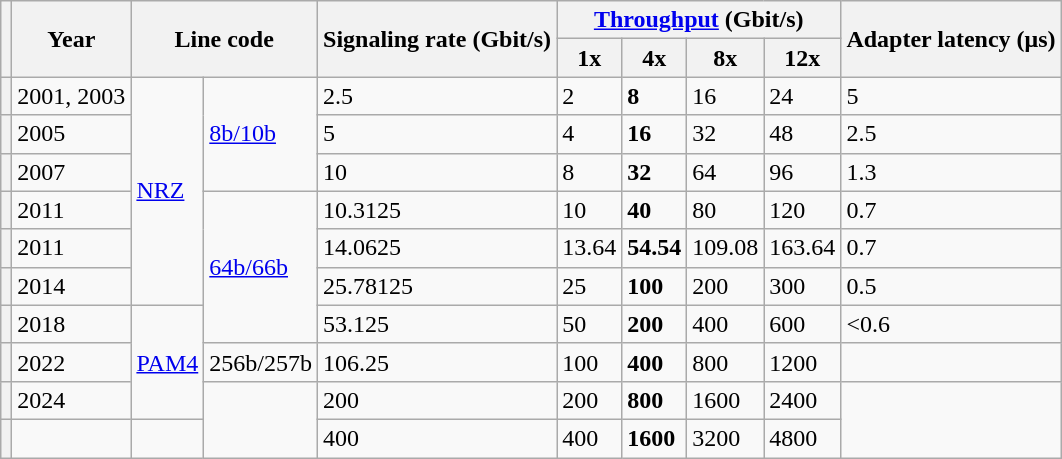<table class="wikitable">
<tr>
<th rowspan="2"></th>
<th rowspan="2">Year</th>
<th colspan="2" rowspan="2">Line code</th>
<th rowspan="2">Signaling rate (Gbit/s)</th>
<th colspan="4"><a href='#'>Throughput</a> (Gbit/s)</th>
<th rowspan="2">Adapter latency (μs)</th>
</tr>
<tr>
<th>1x</th>
<th>4x</th>
<th>8x</th>
<th>12x</th>
</tr>
<tr>
<th></th>
<td>2001, 2003</td>
<td rowspan="6"><a href='#'>NRZ</a></td>
<td rowspan="3"><a href='#'>8b/10b</a></td>
<td>2.5</td>
<td>2</td>
<td><strong>8</strong></td>
<td>16</td>
<td>24</td>
<td>5</td>
</tr>
<tr>
<th></th>
<td>2005</td>
<td>5</td>
<td>4</td>
<td><strong>16</strong></td>
<td>32</td>
<td>48</td>
<td>2.5</td>
</tr>
<tr>
<th></th>
<td>2007</td>
<td>10</td>
<td>8</td>
<td><strong>32</strong></td>
<td>64</td>
<td>96</td>
<td>1.3</td>
</tr>
<tr>
<th></th>
<td>2011</td>
<td rowspan="4"><a href='#'>64b/66b</a></td>
<td>10.3125</td>
<td>10</td>
<td><strong>40</strong></td>
<td>80</td>
<td>120</td>
<td>0.7</td>
</tr>
<tr>
<th></th>
<td>2011</td>
<td>14.0625</td>
<td>13.64</td>
<td><strong>54.54</strong></td>
<td>109.08</td>
<td>163.64</td>
<td>0.7</td>
</tr>
<tr>
<th></th>
<td>2014</td>
<td>25.78125</td>
<td>25</td>
<td><strong>100</strong></td>
<td>200</td>
<td>300</td>
<td>0.5</td>
</tr>
<tr>
<th></th>
<td>2018</td>
<td rowspan="3"><a href='#'>PAM4</a></td>
<td>53.125</td>
<td>50</td>
<td><strong>200</strong></td>
<td>400</td>
<td>600</td>
<td><0.6</td>
</tr>
<tr>
<th></th>
<td>2022</td>
<td>256b/257b</td>
<td>106.25</td>
<td>100</td>
<td><strong>400</strong></td>
<td>800</td>
<td>1200</td>
<td></td>
</tr>
<tr>
<th></th>
<td>2024</td>
<td rowspan="2"></td>
<td>200</td>
<td>200</td>
<td><strong>800</strong></td>
<td>1600</td>
<td>2400</td>
<td rowspan="2"></td>
</tr>
<tr>
<th></th>
<td></td>
<td></td>
<td>400</td>
<td>400</td>
<td><strong>1600</strong></td>
<td>3200</td>
<td>4800</td>
</tr>
</table>
